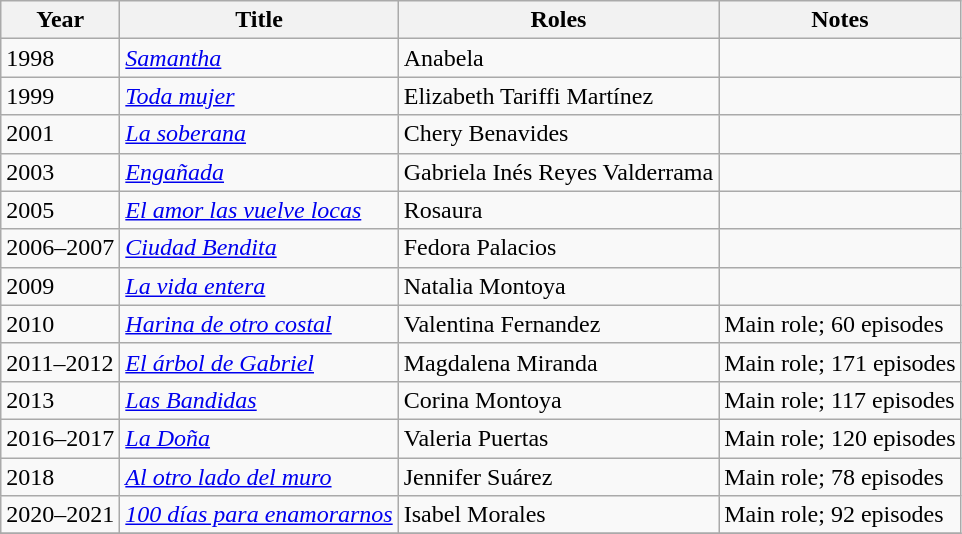<table class="wikitable sortable">
<tr>
<th>Year</th>
<th>Title</th>
<th>Roles</th>
<th>Notes</th>
</tr>
<tr>
<td>1998</td>
<td><em><a href='#'>Samantha</a></em></td>
<td>Anabela</td>
<td></td>
</tr>
<tr>
<td>1999</td>
<td><em><a href='#'>Toda mujer</a></em></td>
<td>Elizabeth Tariffi Martínez</td>
<td></td>
</tr>
<tr>
<td>2001</td>
<td><em><a href='#'>La soberana</a></em></td>
<td>Chery Benavides</td>
<td></td>
</tr>
<tr>
<td>2003</td>
<td><em><a href='#'>Engañada</a></em></td>
<td>Gabriela Inés Reyes Valderrama</td>
<td></td>
</tr>
<tr>
<td>2005</td>
<td><em><a href='#'>El amor las vuelve locas</a></em></td>
<td>Rosaura</td>
<td></td>
</tr>
<tr>
<td>2006–2007</td>
<td><em><a href='#'>Ciudad Bendita</a></em></td>
<td>Fedora Palacios</td>
<td></td>
</tr>
<tr>
<td>2009</td>
<td><em><a href='#'>La vida entera</a></em></td>
<td>Natalia Montoya</td>
<td></td>
</tr>
<tr>
<td>2010</td>
<td><em><a href='#'>Harina de otro costal</a></em></td>
<td>Valentina Fernandez</td>
<td>Main role; 60 episodes</td>
</tr>
<tr>
<td>2011–2012</td>
<td><em><a href='#'>El árbol de Gabriel</a></em></td>
<td>Magdalena Miranda</td>
<td>Main role; 171 episodes</td>
</tr>
<tr>
<td>2013</td>
<td><em><a href='#'>Las Bandidas</a></em></td>
<td>Corina Montoya</td>
<td>Main role; 117 episodes</td>
</tr>
<tr>
<td>2016–2017</td>
<td><em><a href='#'>La Doña</a></em></td>
<td>Valeria Puertas</td>
<td>Main role; 120 episodes</td>
</tr>
<tr>
<td>2018</td>
<td><em><a href='#'>Al otro lado del muro</a></em></td>
<td>Jennifer Suárez</td>
<td>Main role; 78 episodes</td>
</tr>
<tr>
<td>2020–2021</td>
<td><em><a href='#'>100 días para enamorarnos</a></em></td>
<td>Isabel Morales</td>
<td>Main role; 92 episodes</td>
</tr>
<tr>
</tr>
</table>
